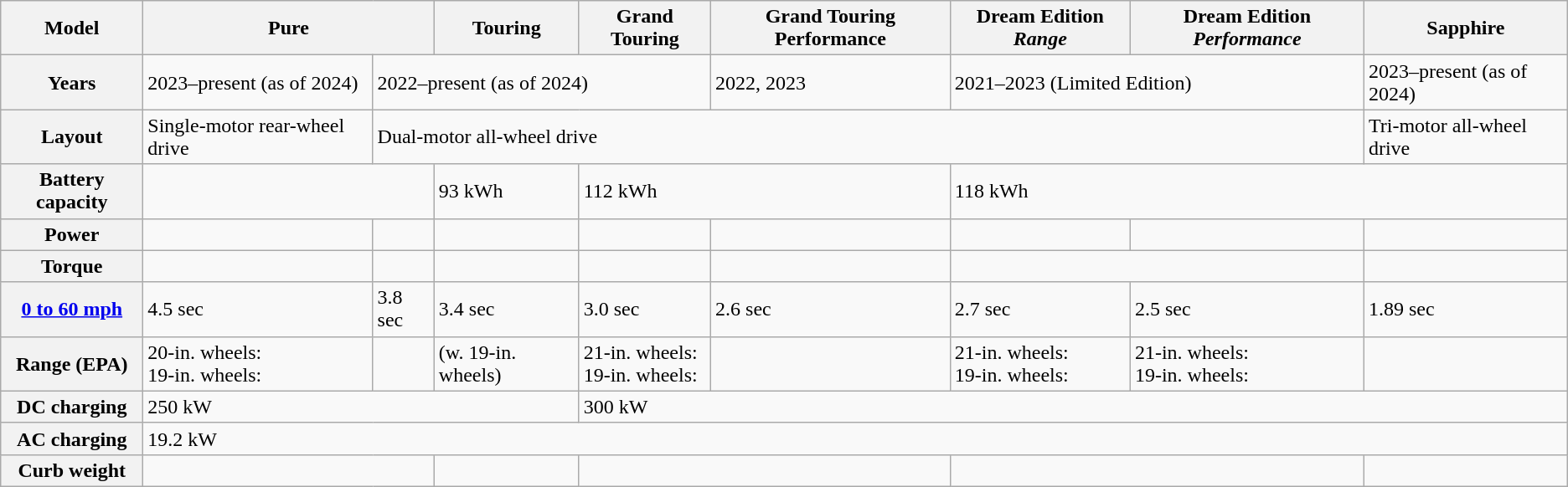<table class="wikitable">
<tr>
<th>Model</th>
<th colspan="2">Pure</th>
<th>Touring</th>
<th>Grand Touring</th>
<th>Grand Touring Performance</th>
<th>Dream Edition <em>Range</em></th>
<th>Dream Edition <em>Performance</em></th>
<th>Sapphire</th>
</tr>
<tr>
<th>Years</th>
<td>2023–present (as of 2024)</td>
<td colspan="3">2022–present (as of 2024)</td>
<td>2022, 2023</td>
<td colspan="2">2021–2023 (Limited Edition)</td>
<td>2023–present (as of 2024)</td>
</tr>
<tr>
<th>Layout</th>
<td>Single-motor rear-wheel drive</td>
<td colspan="6">Dual-motor all-wheel drive</td>
<td>Tri-motor all-wheel drive</td>
</tr>
<tr>
<th>Battery capacity</th>
<td colspan="2"></td>
<td>93 kWh</td>
<td colspan="2">112 kWh</td>
<td colspan="3">118 kWh</td>
</tr>
<tr>
<th>Power</th>
<td></td>
<td></td>
<td></td>
<td></td>
<td></td>
<td></td>
<td></td>
<td></td>
</tr>
<tr>
<th>Torque</th>
<td></td>
<td></td>
<td></td>
<td></td>
<td></td>
<td colspan="2"></td>
<td></td>
</tr>
<tr>
<th><a href='#'>0 to 60 mph</a></th>
<td>4.5 sec</td>
<td>3.8 sec</td>
<td>3.4 sec</td>
<td>3.0 sec</td>
<td>2.6 sec</td>
<td>2.7 sec</td>
<td>2.5 sec</td>
<td>1.89 sec</td>
</tr>
<tr>
<th>Range (EPA)</th>
<td>20-in. wheels:  <br>19-in. wheels: </td>
<td></td>
<td> (w. 19-in. wheels)</td>
<td>21-in. wheels: <br>19-in. wheels: </td>
<td></td>
<td>21-in. wheels: <br>19-in. wheels: </td>
<td>21-in. wheels: <br>19-in. wheels: </td>
<td></td>
</tr>
<tr>
<th>DC charging</th>
<td colspan="3">250 kW</td>
<td colspan="5">300 kW</td>
</tr>
<tr>
<th>AC charging</th>
<td colspan="8">19.2 kW</td>
</tr>
<tr>
<th>Curb weight</th>
<td colspan="2"></td>
<td colspan="1"></td>
<td colspan="2"></td>
<td colspan="2"></td>
<td colspan="1"></td>
</tr>
</table>
